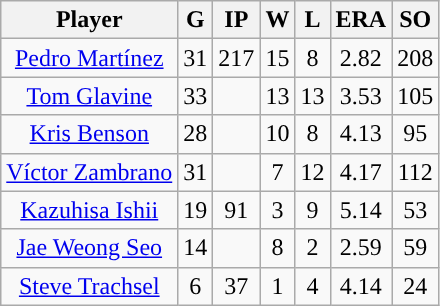<table class="wikitable sortable">
<tr>
<th>Player</th>
<th>G</th>
<th>IP</th>
<th>W</th>
<th>L</th>
<th>ERA</th>
<th>SO</th>
</tr>
<tr align="center">
<td><a href='#'>Pedro Martínez</a></td>
<td>31</td>
<td>217</td>
<td>15</td>
<td>8</td>
<td>2.82</td>
<td>208</td>
</tr>
<tr align="center">
<td><a href='#'>Tom Glavine</a></td>
<td>33</td>
<td></td>
<td>13</td>
<td>13</td>
<td>3.53</td>
<td>105</td>
</tr>
<tr align=center>
<td><a href='#'>Kris Benson</a></td>
<td>28</td>
<td></td>
<td>10</td>
<td>8</td>
<td>4.13</td>
<td>95</td>
</tr>
<tr align="center">
<td><a href='#'>Víctor Zambrano</a></td>
<td>31</td>
<td></td>
<td>7</td>
<td>12</td>
<td>4.17</td>
<td>112</td>
</tr>
<tr align="center">
<td><a href='#'>Kazuhisa Ishii</a></td>
<td>19</td>
<td>91</td>
<td>3</td>
<td>9</td>
<td>5.14</td>
<td>53</td>
</tr>
<tr align="center">
<td><a href='#'>Jae Weong Seo</a></td>
<td>14</td>
<td></td>
<td>8</td>
<td>2</td>
<td>2.59</td>
<td>59</td>
</tr>
<tr align="center">
<td><a href='#'>Steve Trachsel</a></td>
<td>6</td>
<td>37</td>
<td>1</td>
<td>4</td>
<td>4.14</td>
<td>24</td>
</tr>
</table>
